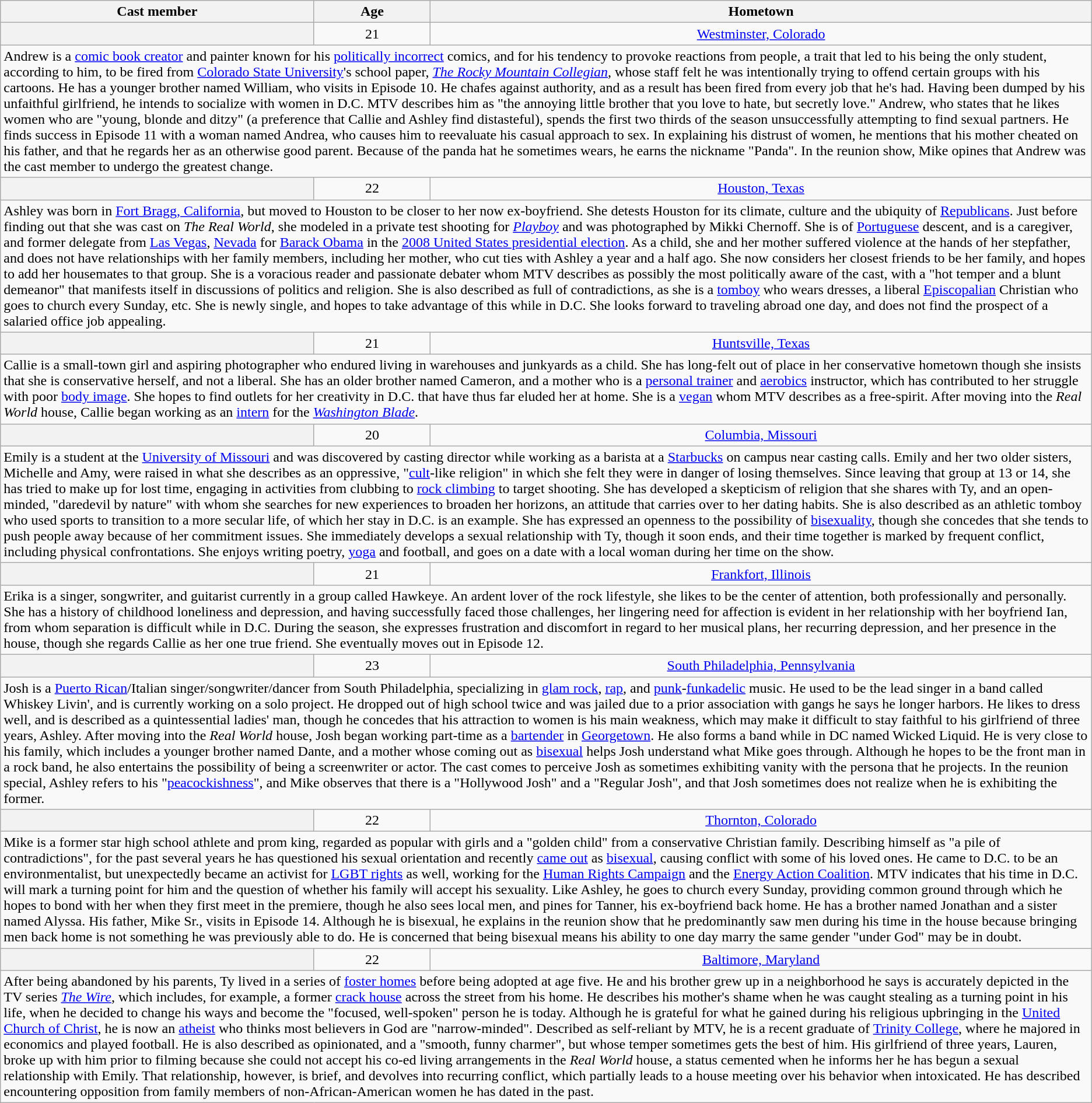<table class="wikitable sortable" style="text-align:center;">
<tr>
<th scope="col">Cast member</th>
<th scope="col">Age</th>
<th scope="col">Hometown</th>
</tr>
<tr>
<th scope="row"></th>
<td>21</td>
<td><a href='#'>Westminster, Colorado</a></td>
</tr>
<tr class="expand-child">
<td colspan="3" align="left">Andrew is a <a href='#'>comic book creator</a> and painter known for his <a href='#'>politically incorrect</a> comics, and for his tendency to provoke reactions from people, a trait that led to his being the only student, according to him, to be fired from <a href='#'>Colorado State University</a>'s school paper, <em><a href='#'>The Rocky Mountain Collegian</a></em>, whose staff felt he was intentionally trying to offend certain groups with his cartoons. He has a younger brother named William, who visits in Episode 10. He chafes against authority, and as a result has been fired from every job that he's had. Having been dumped by his unfaithful girlfriend, he intends to socialize with women in D.C. MTV describes him as "the annoying little brother that you love to hate, but secretly love." Andrew, who states that he likes women who are "young, blonde and ditzy" (a preference that Callie and Ashley find distasteful), spends the first two thirds of the season unsuccessfully attempting to find sexual partners. He finds success in Episode 11 with a woman named Andrea, who causes him to reevaluate his casual approach to sex. In explaining his distrust of women, he mentions that his mother cheated on his father, and that he regards her as an otherwise good parent. Because of the panda hat he sometimes wears, he earns the nickname "Panda". In the reunion show, Mike opines that Andrew was the cast member to undergo the greatest change.</td>
</tr>
<tr>
<th scope="row"></th>
<td>22</td>
<td><a href='#'>Houston, Texas</a></td>
</tr>
<tr class="expand-child">
<td colspan="3" align="left">Ashley was born in <a href='#'>Fort Bragg, California</a>, but moved to Houston to be closer to her now ex-boyfriend. She detests Houston for its climate, culture and the ubiquity of <a href='#'>Republicans</a>. Just before finding out that she was cast on <em>The Real World</em>, she modeled in a private test shooting for <em><a href='#'>Playboy</a></em> and was photographed by Mikki Chernoff. She is of <a href='#'>Portuguese</a> descent, and is a caregiver, and former delegate from <a href='#'>Las Vegas</a>, <a href='#'>Nevada</a> for <a href='#'>Barack Obama</a> in the <a href='#'>2008 United States presidential election</a>. As a child, she and her mother suffered violence at the hands of her stepfather, and does not have relationships with her family members, including her mother, who cut ties with Ashley a year and a half ago. She now considers her closest friends to be her family, and hopes to add her housemates to that group. She is a voracious reader and passionate debater whom MTV describes as possibly the most politically aware of the cast, with a "hot temper and a blunt demeanor" that manifests itself in discussions of politics and religion. She is also described as full of contradictions, as she is a <a href='#'>tomboy</a> who wears dresses, a liberal <a href='#'>Episcopalian</a> Christian who goes to church every Sunday, etc. She is newly single, and hopes to take advantage of this while in D.C. She looks forward to traveling abroad one day, and does not find the prospect of a salaried office job appealing.</td>
</tr>
<tr>
<th scope="row"></th>
<td>21</td>
<td><a href='#'>Huntsville, Texas</a></td>
</tr>
<tr class="expand-child">
<td colspan="3" align="left">Callie is a small-town girl and aspiring photographer who endured living in warehouses and junkyards as a child. She has long-felt out of place in her conservative hometown though she insists that she is conservative herself, and not a liberal. She has an older brother named Cameron, and a mother who is a <a href='#'>personal trainer</a> and <a href='#'>aerobics</a> instructor, which has contributed to her struggle with poor <a href='#'>body image</a>. She hopes to find outlets for her creativity in D.C. that have thus far eluded her at home. She is a <a href='#'>vegan</a> whom MTV describes as a free-spirit. After moving into the <em>Real World</em> house, Callie began working as an <a href='#'>intern</a> for the <em><a href='#'>Washington Blade</a></em>.</td>
</tr>
<tr>
<th scope="row"></th>
<td>20</td>
<td><a href='#'>Columbia, Missouri</a></td>
</tr>
<tr class="expand-child">
<td colspan="3" align="left">Emily is a student at the <a href='#'>University of Missouri</a> and was discovered by casting director while working as a barista at a <a href='#'>Starbucks</a> on campus near casting calls. Emily and her two older sisters, Michelle and Amy, were raised in what she describes as an oppressive, "<a href='#'>cult</a>-like religion" in which she felt they were in danger of losing themselves. Since leaving that group at 13 or 14, she has tried to make up for lost time, engaging in activities from clubbing to <a href='#'>rock climbing</a> to target shooting. She has developed a skepticism of religion that she shares with Ty, and an open-minded, "daredevil by nature" with whom she searches for new experiences to broaden her horizons, an attitude that carries over to her dating habits. She is also described as an athletic tomboy who used sports to transition to a more secular life, of which her stay in D.C. is an example. She has expressed an openness to the possibility of <a href='#'>bisexuality</a>, though she concedes that she tends to push people away because of her commitment issues. She immediately develops a sexual relationship with Ty, though it soon ends, and their time together is marked by frequent conflict, including physical confrontations. She enjoys writing poetry, <a href='#'>yoga</a> and football, and goes on a date with a local woman during her time on the show.</td>
</tr>
<tr>
<th scope="row"></th>
<td>21</td>
<td><a href='#'>Frankfort, Illinois</a></td>
</tr>
<tr class="expand-child">
<td colspan="3" align="left">Erika is a singer, songwriter, and guitarist currently in a group called Hawkeye. An ardent lover of the rock lifestyle, she likes to be the center of attention, both professionally and personally. She has a history of childhood loneliness and depression, and having successfully faced those challenges, her lingering need for affection is evident in her relationship with her boyfriend Ian, from whom separation is difficult while in D.C. During the season, she expresses frustration and discomfort in regard to her musical plans, her recurring depression, and her presence in the house, though she regards Callie as her one true friend. She eventually moves out in Episode 12.</td>
</tr>
<tr>
<th scope="row"></th>
<td>23</td>
<td><a href='#'>South Philadelphia, Pennsylvania</a></td>
</tr>
<tr class="expand-child">
<td colspan="3" align="left">Josh is a <a href='#'>Puerto Rican</a>/Italian singer/songwriter/dancer from South Philadelphia, specializing in <a href='#'>glam rock</a>, <a href='#'>rap</a>, and <a href='#'>punk</a>-<a href='#'>funkadelic</a> music. He used to be the lead singer in a band called Whiskey Livin', and is currently working on a solo project. He dropped out of high school twice and was jailed due to a prior association with gangs he says he longer harbors. He likes to dress well, and is described as a quintessential ladies' man, though he concedes that his attraction to women is his main weakness, which may make it difficult to stay faithful to his girlfriend of three years, Ashley. After moving into the <em>Real World</em> house, Josh began working part-time as a <a href='#'>bartender</a> in <a href='#'>Georgetown</a>. He also forms a band while in DC named Wicked Liquid. He is very close to his family, which includes a younger brother named Dante, and a mother whose coming out as <a href='#'>bisexual</a> helps Josh understand what Mike goes through. Although he hopes to be the front man in a rock band, he also entertains the possibility of being a screenwriter or actor. The cast comes to perceive Josh as sometimes exhibiting vanity with the persona that he projects. In the reunion special, Ashley refers to his "<a href='#'>peacockishness</a>", and Mike observes that there is a "Hollywood Josh" and a "Regular Josh", and that Josh sometimes does not realize when he is exhibiting the former.</td>
</tr>
<tr>
<th scope="row"></th>
<td>22</td>
<td><a href='#'>Thornton, Colorado</a></td>
</tr>
<tr class="expand-child">
<td colspan="3" align="left">Mike is a former star high school athlete and prom king, regarded as popular with girls and a "golden child" from a conservative Christian family. Describing himself as "a pile of contradictions", for the past several years he has questioned his sexual orientation and recently <a href='#'>came out</a> as <a href='#'>bisexual</a>, causing conflict with some of his loved ones. He came to D.C. to be an environmentalist, but unexpectedly became an activist for <a href='#'>LGBT rights</a> as well, working for the <a href='#'>Human Rights Campaign</a> and the <a href='#'>Energy Action Coalition</a>. MTV indicates that his time in D.C. will mark a turning point for him and the question of whether his family will accept his sexuality. Like Ashley, he goes to church every Sunday, providing common ground through which he hopes to bond with her when they first meet in the premiere, though he also sees local men, and pines for Tanner, his ex-boyfriend back home. He has a brother named Jonathan and a sister named Alyssa. His father, Mike Sr., visits in Episode 14. Although he is bisexual, he explains in the reunion show that he predominantly saw men during his time in the house because bringing men back home is not something he was previously able to do. He is concerned that being bisexual means his ability to one day marry the same gender "under God" may be in doubt.</td>
</tr>
<tr>
<th scope="row"></th>
<td>22</td>
<td><a href='#'>Baltimore, Maryland</a></td>
</tr>
<tr class="expand-child">
<td colspan="3" align="left">After being abandoned by his parents, Ty lived in a series of <a href='#'>foster homes</a> before being adopted at age five. He and his brother grew up in a neighborhood he says is accurately depicted in the TV series <em><a href='#'>The Wire</a></em>, which includes, for example, a former <a href='#'>crack house</a> across the street from his home. He describes his mother's shame when he was caught stealing as a turning point in his life, when he decided to change his ways and become the "focused, well-spoken" person he is today. Although he is grateful for what he gained during his religious upbringing in the <a href='#'>United Church of Christ</a>, he is now an <a href='#'>atheist</a> who thinks most believers in God are "narrow-minded". Described as self-reliant by MTV, he is a recent graduate of <a href='#'>Trinity College</a>, where he majored in economics and played football. He is also described as opinionated, and a "smooth, funny charmer", but whose temper sometimes gets the best of him. His girlfriend of three years, Lauren, broke up with him prior to filming because she could not accept his co-ed living arrangements in the <em>Real World</em> house, a status cemented when he informs her he has begun a sexual relationship with Emily. That relationship, however, is brief, and devolves into recurring conflict, which partially leads to a house meeting over his behavior when intoxicated. He has described encountering opposition from family members of non-African-American women he has dated in the past.</td>
</tr>
</table>
